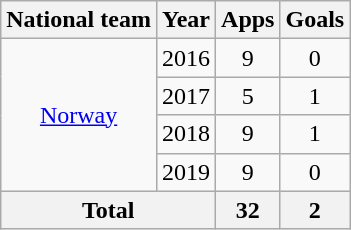<table class="wikitable" style="text-align:center">
<tr>
<th>National team</th>
<th>Year</th>
<th>Apps</th>
<th>Goals</th>
</tr>
<tr>
<td rowspan="4"><a href='#'>Norway</a></td>
<td>2016</td>
<td>9</td>
<td>0</td>
</tr>
<tr>
<td>2017</td>
<td>5</td>
<td>1</td>
</tr>
<tr>
<td>2018</td>
<td>9</td>
<td>1</td>
</tr>
<tr>
<td>2019</td>
<td>9</td>
<td>0</td>
</tr>
<tr>
<th colspan="2">Total</th>
<th>32</th>
<th>2</th>
</tr>
</table>
